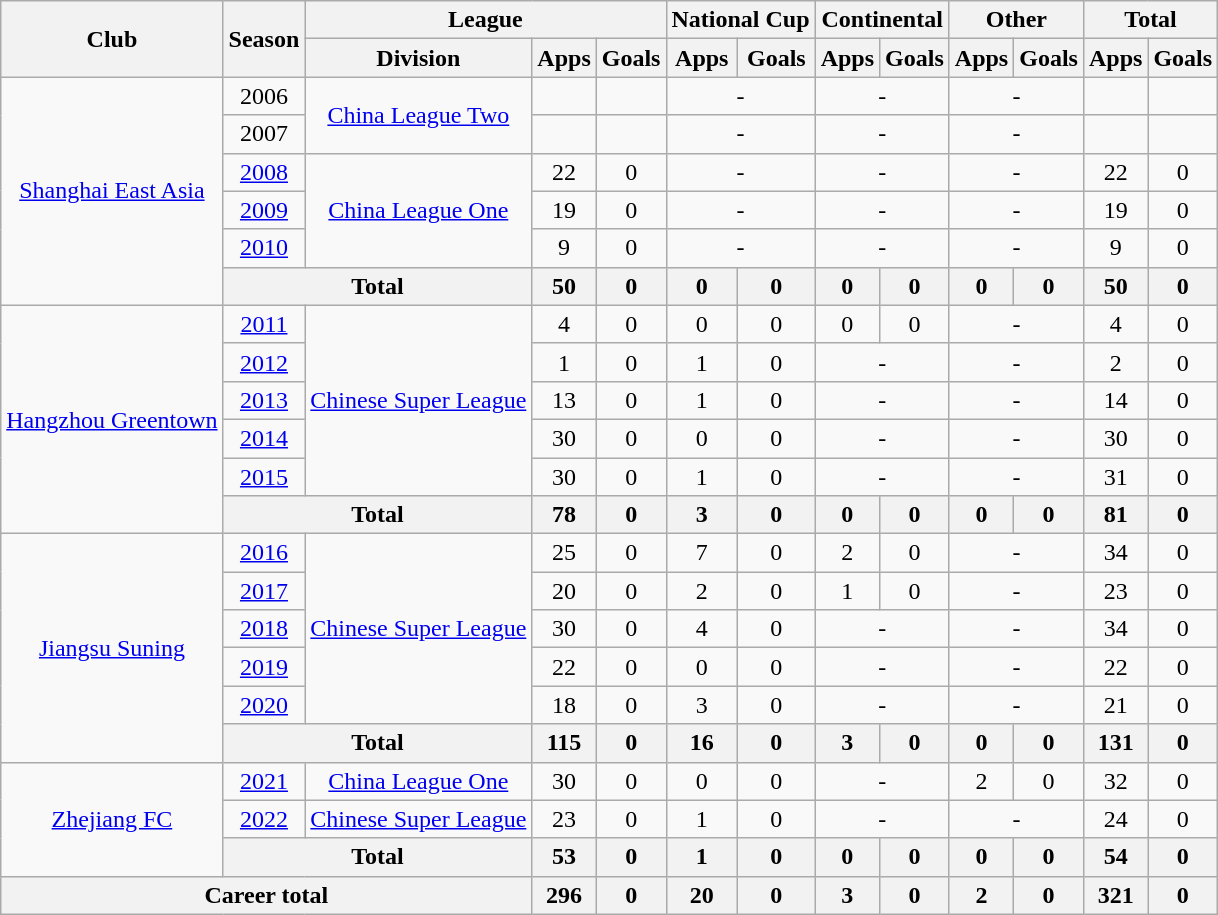<table class="wikitable" style="text-align: center">
<tr>
<th rowspan="2">Club</th>
<th rowspan="2">Season</th>
<th colspan="3">League</th>
<th colspan="2">National Cup</th>
<th colspan="2">Continental</th>
<th colspan="2">Other</th>
<th colspan="2">Total</th>
</tr>
<tr>
<th>Division</th>
<th>Apps</th>
<th>Goals</th>
<th>Apps</th>
<th>Goals</th>
<th>Apps</th>
<th>Goals</th>
<th>Apps</th>
<th>Goals</th>
<th>Apps</th>
<th>Goals</th>
</tr>
<tr>
<td rowspan="6"><a href='#'>Shanghai East Asia</a></td>
<td>2006</td>
<td rowspan="2"><a href='#'>China League Two</a></td>
<td></td>
<td></td>
<td colspan="2">-</td>
<td colspan="2">-</td>
<td colspan="2">-</td>
<td></td>
<td></td>
</tr>
<tr>
<td>2007</td>
<td></td>
<td></td>
<td colspan="2">-</td>
<td colspan="2">-</td>
<td colspan="2">-</td>
<td></td>
<td></td>
</tr>
<tr>
<td><a href='#'>2008</a></td>
<td rowspan="3"><a href='#'>China League One</a></td>
<td>22</td>
<td>0</td>
<td colspan="2">-</td>
<td colspan="2">-</td>
<td colspan="2">-</td>
<td>22</td>
<td>0</td>
</tr>
<tr>
<td><a href='#'>2009</a></td>
<td>19</td>
<td>0</td>
<td colspan="2">-</td>
<td colspan="2">-</td>
<td colspan="2">-</td>
<td>19</td>
<td>0</td>
</tr>
<tr>
<td><a href='#'>2010</a></td>
<td>9</td>
<td>0</td>
<td colspan="2">-</td>
<td colspan="2">-</td>
<td colspan="2">-</td>
<td>9</td>
<td>0</td>
</tr>
<tr>
<th colspan="2">Total</th>
<th>50</th>
<th>0</th>
<th>0</th>
<th>0</th>
<th>0</th>
<th>0</th>
<th>0</th>
<th>0</th>
<th>50</th>
<th>0</th>
</tr>
<tr>
<td rowspan="6"><a href='#'>Hangzhou Greentown</a></td>
<td><a href='#'>2011</a></td>
<td rowspan="5"><a href='#'>Chinese Super League</a></td>
<td>4</td>
<td>0</td>
<td>0</td>
<td>0</td>
<td>0</td>
<td>0</td>
<td colspan="2">-</td>
<td>4</td>
<td>0</td>
</tr>
<tr>
<td><a href='#'>2012</a></td>
<td>1</td>
<td>0</td>
<td>1</td>
<td>0</td>
<td colspan="2">-</td>
<td colspan="2">-</td>
<td>2</td>
<td>0</td>
</tr>
<tr>
<td><a href='#'>2013</a></td>
<td>13</td>
<td>0</td>
<td>1</td>
<td>0</td>
<td colspan="2">-</td>
<td colspan="2">-</td>
<td>14</td>
<td>0</td>
</tr>
<tr>
<td><a href='#'>2014</a></td>
<td>30</td>
<td>0</td>
<td>0</td>
<td>0</td>
<td colspan="2">-</td>
<td colspan="2">-</td>
<td>30</td>
<td>0</td>
</tr>
<tr>
<td><a href='#'>2015</a></td>
<td>30</td>
<td>0</td>
<td>1</td>
<td>0</td>
<td colspan="2">-</td>
<td colspan="2">-</td>
<td>31</td>
<td>0</td>
</tr>
<tr>
<th colspan="2">Total</th>
<th>78</th>
<th>0</th>
<th>3</th>
<th>0</th>
<th>0</th>
<th>0</th>
<th>0</th>
<th>0</th>
<th>81</th>
<th>0</th>
</tr>
<tr>
<td rowspan=6><a href='#'>Jiangsu Suning</a></td>
<td><a href='#'>2016</a></td>
<td rowspan=5><a href='#'>Chinese Super League</a></td>
<td>25</td>
<td>0</td>
<td>7</td>
<td>0</td>
<td>2</td>
<td>0</td>
<td colspan="2">-</td>
<td>34</td>
<td>0</td>
</tr>
<tr>
<td><a href='#'>2017</a></td>
<td>20</td>
<td>0</td>
<td>2</td>
<td>0</td>
<td>1</td>
<td>0</td>
<td colspan="2">-</td>
<td>23</td>
<td>0</td>
</tr>
<tr>
<td><a href='#'>2018</a></td>
<td>30</td>
<td>0</td>
<td>4</td>
<td>0</td>
<td colspan="2">-</td>
<td colspan="2">-</td>
<td>34</td>
<td>0</td>
</tr>
<tr>
<td><a href='#'>2019</a></td>
<td>22</td>
<td>0</td>
<td>0</td>
<td>0</td>
<td colspan="2">-</td>
<td colspan="2">-</td>
<td>22</td>
<td>0</td>
</tr>
<tr>
<td><a href='#'>2020</a></td>
<td>18</td>
<td>0</td>
<td>3</td>
<td>0</td>
<td colspan="2">-</td>
<td colspan="2">-</td>
<td>21</td>
<td>0</td>
</tr>
<tr>
<th colspan="2">Total</th>
<th>115</th>
<th>0</th>
<th>16</th>
<th>0</th>
<th>3</th>
<th>0</th>
<th>0</th>
<th>0</th>
<th>131</th>
<th>0</th>
</tr>
<tr>
<td rowspan=3><a href='#'>Zhejiang FC</a></td>
<td><a href='#'>2021</a></td>
<td><a href='#'>China League One</a></td>
<td>30</td>
<td>0</td>
<td>0</td>
<td>0</td>
<td colspan="2">-</td>
<td>2</td>
<td>0</td>
<td>32</td>
<td>0</td>
</tr>
<tr>
<td><a href='#'>2022</a></td>
<td><a href='#'>Chinese Super League</a></td>
<td>23</td>
<td>0</td>
<td>1</td>
<td>0</td>
<td colspan="2">-</td>
<td colspan="2">-</td>
<td>24</td>
<td>0</td>
</tr>
<tr>
<th colspan="2">Total</th>
<th>53</th>
<th>0</th>
<th>1</th>
<th>0</th>
<th>0</th>
<th>0</th>
<th>0</th>
<th>0</th>
<th>54</th>
<th>0</th>
</tr>
<tr>
<th colspan=3>Career total</th>
<th>296</th>
<th>0</th>
<th>20</th>
<th>0</th>
<th>3</th>
<th>0</th>
<th>2</th>
<th>0</th>
<th>321</th>
<th>0</th>
</tr>
</table>
